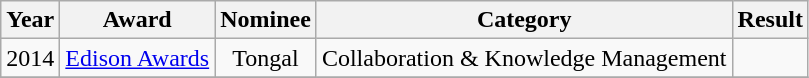<table class="wikitable plainrowheaders" style="text-align:center;">
<tr>
<th>Year</th>
<th>Award</th>
<th>Nominee</th>
<th>Category</th>
<th>Result</th>
</tr>
<tr>
<td rowspan="1">2014</td>
<td rowspan="1"><a href='#'>Edison Awards</a></td>
<td>Tongal</td>
<td>Collaboration & Knowledge Management</td>
<td></td>
</tr>
<tr>
</tr>
</table>
